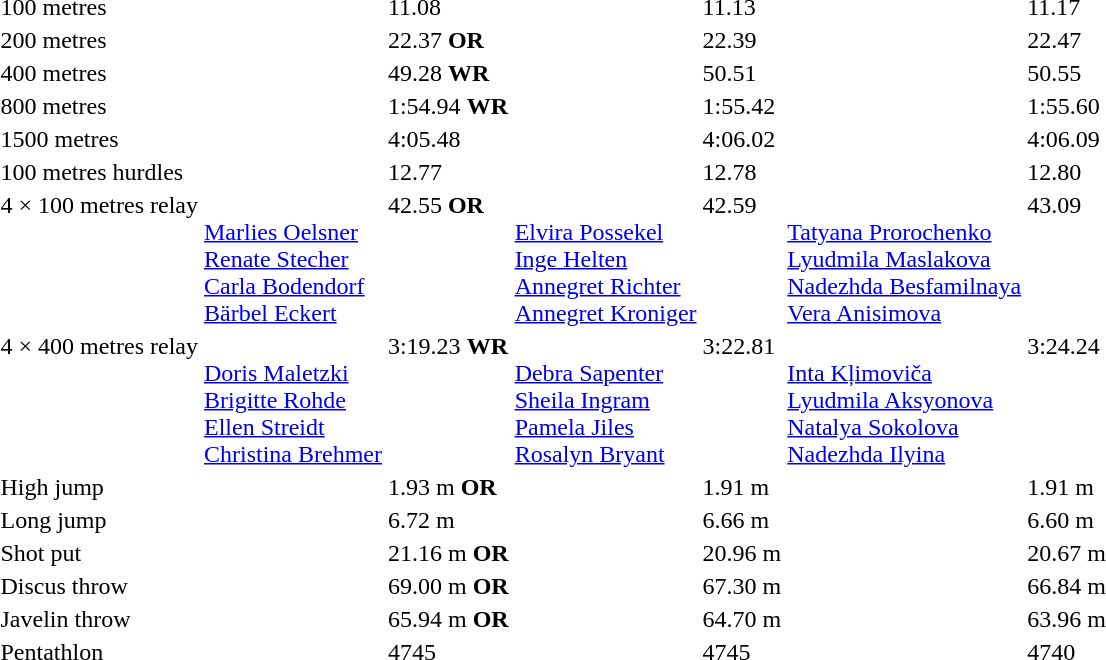<table>
<tr>
<td>100 metres<br></td>
<td></td>
<td>11.08</td>
<td></td>
<td>11.13</td>
<td></td>
<td>11.17</td>
</tr>
<tr>
<td>200 metres<br></td>
<td></td>
<td>22.37 <strong>OR</strong></td>
<td></td>
<td>22.39</td>
<td></td>
<td>22.47</td>
</tr>
<tr>
<td>400 metres<br></td>
<td></td>
<td>49.28 <strong>WR</strong></td>
<td></td>
<td>50.51</td>
<td></td>
<td>50.55</td>
</tr>
<tr>
<td>800 metres<br></td>
<td></td>
<td>1:54.94 <strong>WR</strong></td>
<td></td>
<td>1:55.42</td>
<td></td>
<td>1:55.60</td>
</tr>
<tr>
<td>1500 metres<br></td>
<td></td>
<td>4:05.48</td>
<td></td>
<td>4:06.02</td>
<td></td>
<td>4:06.09</td>
</tr>
<tr>
<td>100 metres hurdles<br></td>
<td></td>
<td>12.77</td>
<td></td>
<td>12.78</td>
<td></td>
<td>12.80</td>
</tr>
<tr valign="top">
<td>4 × 100 metres relay<br></td>
<td><br><a href='#'>Marlies Oelsner</a><br><a href='#'>Renate Stecher</a><br><a href='#'>Carla Bodendorf</a><br><a href='#'>Bärbel Eckert</a></td>
<td>42.55 <strong>OR</strong></td>
<td><br><a href='#'>Elvira Possekel</a><br><a href='#'>Inge Helten</a><br><a href='#'>Annegret Richter</a><br><a href='#'>Annegret Kroniger</a></td>
<td>42.59</td>
<td><br><a href='#'>Tatyana Prorochenko</a><br><a href='#'>Lyudmila Maslakova</a><br><a href='#'>Nadezhda Besfamilnaya</a><br><a href='#'>Vera Anisimova</a></td>
<td>43.09</td>
</tr>
<tr valign="top">
<td>4 × 400 metres relay<br></td>
<td><br><a href='#'>Doris Maletzki</a><br><a href='#'>Brigitte Rohde</a><br><a href='#'>Ellen Streidt</a><br><a href='#'>Christina Brehmer</a></td>
<td>3:19.23 <strong>WR</strong></td>
<td><br><a href='#'>Debra Sapenter</a><br><a href='#'>Sheila Ingram</a><br><a href='#'>Pamela Jiles</a><br><a href='#'>Rosalyn Bryant</a></td>
<td>3:22.81</td>
<td><br><a href='#'>Inta Kļimoviča</a><br><a href='#'>Lyudmila Aksyonova</a><br><a href='#'>Natalya Sokolova</a><br><a href='#'>Nadezhda Ilyina</a></td>
<td>3:24.24</td>
</tr>
<tr>
<td>High jump<br></td>
<td></td>
<td>1.93 m <strong>OR</strong></td>
<td></td>
<td>1.91 m</td>
<td></td>
<td>1.91 m</td>
</tr>
<tr>
<td>Long jump<br></td>
<td></td>
<td>6.72 m</td>
<td></td>
<td>6.66 m</td>
<td></td>
<td>6.60 m</td>
</tr>
<tr>
<td>Shot put<br></td>
<td></td>
<td>21.16 m <strong>OR</strong></td>
<td></td>
<td>20.96 m</td>
<td></td>
<td>20.67 m</td>
</tr>
<tr>
<td>Discus throw<br></td>
<td></td>
<td>69.00 m <strong>OR</strong></td>
<td></td>
<td>67.30 m</td>
<td></td>
<td>66.84 m</td>
</tr>
<tr>
<td>Javelin throw<br></td>
<td></td>
<td>65.94 m <strong>OR</strong></td>
<td></td>
<td>64.70 m</td>
<td></td>
<td>63.96 m</td>
</tr>
<tr>
<td>Pentathlon<br></td>
<td></td>
<td>4745</td>
<td></td>
<td>4745</td>
<td></td>
<td>4740</td>
</tr>
<tr>
</tr>
</table>
